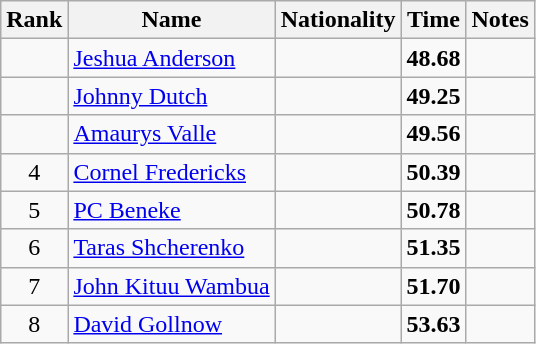<table class="wikitable sortable" style="text-align:center">
<tr>
<th>Rank</th>
<th>Name</th>
<th>Nationality</th>
<th>Time</th>
<th>Notes</th>
</tr>
<tr>
<td></td>
<td align=left><a href='#'>Jeshua Anderson</a></td>
<td align=left></td>
<td><strong>48.68</strong></td>
<td></td>
</tr>
<tr>
<td></td>
<td align=left><a href='#'>Johnny Dutch</a></td>
<td align=left></td>
<td><strong>49.25</strong></td>
<td></td>
</tr>
<tr>
<td></td>
<td align=left><a href='#'>Amaurys Valle</a></td>
<td align=left></td>
<td><strong>49.56</strong></td>
<td></td>
</tr>
<tr>
<td>4</td>
<td align=left><a href='#'>Cornel Fredericks</a></td>
<td align=left></td>
<td><strong>50.39</strong></td>
<td></td>
</tr>
<tr>
<td>5</td>
<td align=left><a href='#'>PC Beneke</a></td>
<td align=left></td>
<td><strong>50.78</strong></td>
<td></td>
</tr>
<tr>
<td>6</td>
<td align=left><a href='#'>Taras Shcherenko</a></td>
<td align=left></td>
<td><strong>51.35</strong></td>
<td></td>
</tr>
<tr>
<td>7</td>
<td align=left><a href='#'>John Kituu Wambua</a></td>
<td align=left></td>
<td><strong>51.70</strong></td>
<td></td>
</tr>
<tr>
<td>8</td>
<td align=left><a href='#'>David Gollnow</a></td>
<td align=left></td>
<td><strong>53.63</strong></td>
<td></td>
</tr>
</table>
